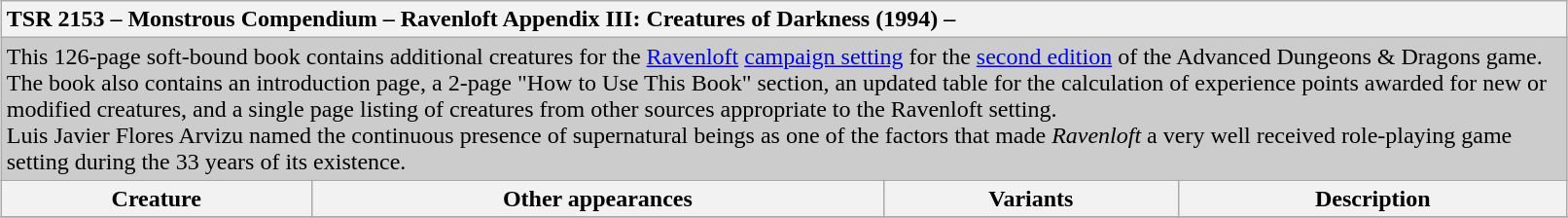<table class="wikitable collapsible" style="margin:15px; width:85%;">
<tr>
<th colspan="5" style="text-align:left">TSR 2153 – Monstrous Compendium – Ravenloft Appendix III: Creatures of Darkness (1994) – </th>
</tr>
<tr style="background:#ccc;">
<td colspan="5">This 126-page soft-bound book contains additional creatures for the <a href='#'>Ravenloft</a> <a href='#'>campaign setting</a> for the <a href='#'>second edition</a> of the Advanced Dungeons & Dragons game. The book also contains an introduction page, a 2-page "How to Use This Book" section, an updated table for the calculation of experience points awarded for new or modified creatures, and a single page listing of creatures from other sources appropriate to the Ravenloft setting.<br>Luis Javier Flores Arvizu named the continuous presence of supernatural beings as one of the factors that made <em>Ravenloft</em> a very well received role-playing game setting during the 33 years of its existence.</td>
</tr>
<tr>
<th>Creature</th>
<th>Other appearances</th>
<th>Variants</th>
<th>Description</th>
</tr>
<tr>
</tr>
</table>
